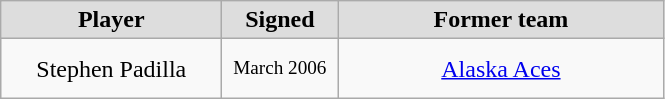<table class="wikitable" style="text-align: center">
<tr align="center" bgcolor="#dddddd">
<td style="width:140px"><strong>Player</strong></td>
<td style="width:70px"><strong>Signed</strong></td>
<td style="width:210px"><strong>Former team</strong></td>
</tr>
<tr style="height:40px">
<td>Stephen Padilla</td>
<td style="font-size: 80%">March 2006</td>
<td><a href='#'>Alaska Aces</a></td>
</tr>
</table>
